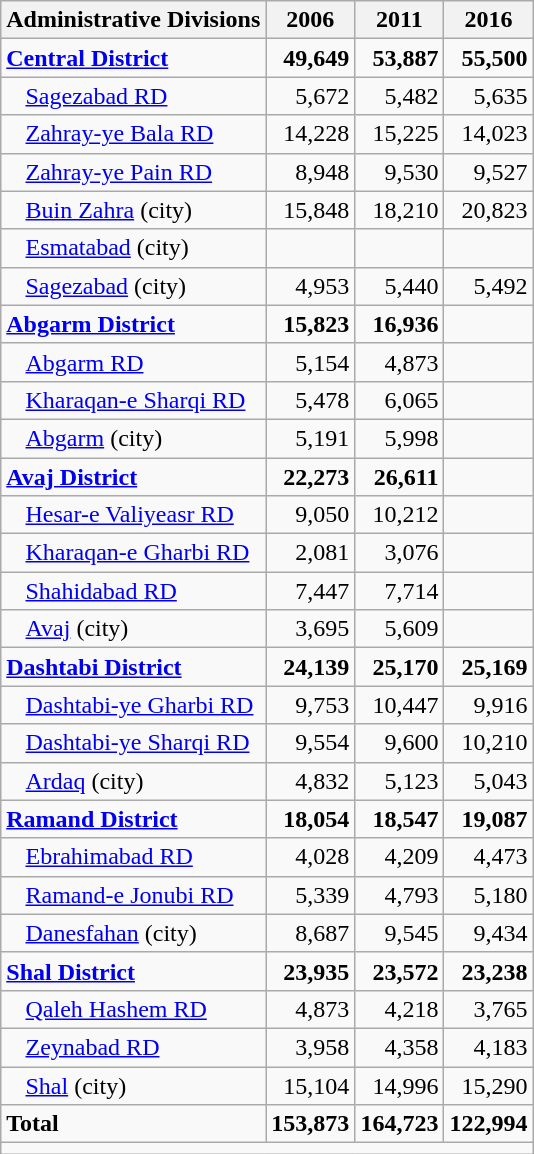<table class="wikitable">
<tr>
<th>Administrative Divisions</th>
<th>2006</th>
<th>2011</th>
<th>2016</th>
</tr>
<tr>
<td><strong><a href='#'>Central District</a></strong></td>
<td style="text-align: right;"><strong>49,649</strong></td>
<td style="text-align: right;"><strong>53,887</strong></td>
<td style="text-align: right;"><strong>55,500</strong></td>
</tr>
<tr>
<td style="padding-left: 1em;"><a href='#'>Sagezabad RD</a></td>
<td style="text-align: right;">5,672</td>
<td style="text-align: right;">5,482</td>
<td style="text-align: right;">5,635</td>
</tr>
<tr>
<td style="padding-left: 1em;"><a href='#'>Zahray-ye Bala RD</a></td>
<td style="text-align: right;">14,228</td>
<td style="text-align: right;">15,225</td>
<td style="text-align: right;">14,023</td>
</tr>
<tr>
<td style="padding-left: 1em;"><a href='#'>Zahray-ye Pain RD</a></td>
<td style="text-align: right;">8,948</td>
<td style="text-align: right;">9,530</td>
<td style="text-align: right;">9,527</td>
</tr>
<tr>
<td style="padding-left: 1em;"><a href='#'>Buin Zahra</a> (city)</td>
<td style="text-align: right;">15,848</td>
<td style="text-align: right;">18,210</td>
<td style="text-align: right;">20,823</td>
</tr>
<tr>
<td style="padding-left: 1em;"><a href='#'>Esmatabad</a> (city)</td>
<td style="text-align: right;"></td>
<td style="text-align: right;"></td>
<td style="text-align: right;"></td>
</tr>
<tr>
<td style="padding-left: 1em;"><a href='#'>Sagezabad</a> (city)</td>
<td style="text-align: right;">4,953</td>
<td style="text-align: right;">5,440</td>
<td style="text-align: right;">5,492</td>
</tr>
<tr>
<td><strong><a href='#'>Abgarm District</a></strong></td>
<td style="text-align: right;"><strong>15,823</strong></td>
<td style="text-align: right;"><strong>16,936</strong></td>
<td style="text-align: right;"></td>
</tr>
<tr>
<td style="padding-left: 1em;"><a href='#'>Abgarm RD</a></td>
<td style="text-align: right;">5,154</td>
<td style="text-align: right;">4,873</td>
<td style="text-align: right;"></td>
</tr>
<tr>
<td style="padding-left: 1em;"><a href='#'>Kharaqan-e Sharqi RD</a></td>
<td style="text-align: right;">5,478</td>
<td style="text-align: right;">6,065</td>
<td style="text-align: right;"></td>
</tr>
<tr>
<td style="padding-left: 1em;"><a href='#'>Abgarm</a> (city)</td>
<td style="text-align: right;">5,191</td>
<td style="text-align: right;">5,998</td>
<td style="text-align: right;"></td>
</tr>
<tr>
<td><strong><a href='#'>Avaj District</a></strong></td>
<td style="text-align: right;"><strong>22,273</strong></td>
<td style="text-align: right;"><strong>26,611</strong></td>
<td style="text-align: right;"></td>
</tr>
<tr>
<td style="padding-left: 1em;"><a href='#'>Hesar-e Valiyeasr RD</a></td>
<td style="text-align: right;">9,050</td>
<td style="text-align: right;">10,212</td>
<td style="text-align: right;"></td>
</tr>
<tr>
<td style="padding-left: 1em;"><a href='#'>Kharaqan-e Gharbi RD</a></td>
<td style="text-align: right;">2,081</td>
<td style="text-align: right;">3,076</td>
<td style="text-align: right;"></td>
</tr>
<tr>
<td style="padding-left: 1em;"><a href='#'>Shahidabad RD</a></td>
<td style="text-align: right;">7,447</td>
<td style="text-align: right;">7,714</td>
<td style="text-align: right;"></td>
</tr>
<tr>
<td style="padding-left: 1em;"><a href='#'>Avaj</a> (city)</td>
<td style="text-align: right;">3,695</td>
<td style="text-align: right;">5,609</td>
<td style="text-align: right;"></td>
</tr>
<tr>
<td><strong><a href='#'>Dashtabi District</a></strong></td>
<td style="text-align: right;"><strong>24,139</strong></td>
<td style="text-align: right;"><strong>25,170</strong></td>
<td style="text-align: right;"><strong>25,169</strong></td>
</tr>
<tr>
<td style="padding-left: 1em;"><a href='#'>Dashtabi-ye Gharbi RD</a></td>
<td style="text-align: right;">9,753</td>
<td style="text-align: right;">10,447</td>
<td style="text-align: right;">9,916</td>
</tr>
<tr>
<td style="padding-left: 1em;"><a href='#'>Dashtabi-ye Sharqi RD</a></td>
<td style="text-align: right;">9,554</td>
<td style="text-align: right;">9,600</td>
<td style="text-align: right;">10,210</td>
</tr>
<tr>
<td style="padding-left: 1em;"><a href='#'>Ardaq</a> (city)</td>
<td style="text-align: right;">4,832</td>
<td style="text-align: right;">5,123</td>
<td style="text-align: right;">5,043</td>
</tr>
<tr>
<td><strong><a href='#'>Ramand District</a></strong></td>
<td style="text-align: right;"><strong>18,054</strong></td>
<td style="text-align: right;"><strong>18,547</strong></td>
<td style="text-align: right;"><strong>19,087</strong></td>
</tr>
<tr>
<td style="padding-left: 1em;"><a href='#'>Ebrahimabad RD</a></td>
<td style="text-align: right;">4,028</td>
<td style="text-align: right;">4,209</td>
<td style="text-align: right;">4,473</td>
</tr>
<tr>
<td style="padding-left: 1em;"><a href='#'>Ramand-e Jonubi RD</a></td>
<td style="text-align: right;">5,339</td>
<td style="text-align: right;">4,793</td>
<td style="text-align: right;">5,180</td>
</tr>
<tr>
<td style="padding-left: 1em;"><a href='#'>Danesfahan</a> (city)</td>
<td style="text-align: right;">8,687</td>
<td style="text-align: right;">9,545</td>
<td style="text-align: right;">9,434</td>
</tr>
<tr>
<td><strong><a href='#'>Shal District</a></strong></td>
<td style="text-align: right;"><strong>23,935</strong></td>
<td style="text-align: right;"><strong>23,572</strong></td>
<td style="text-align: right;"><strong>23,238</strong></td>
</tr>
<tr>
<td style="padding-left: 1em;"><a href='#'>Qaleh Hashem RD</a></td>
<td style="text-align: right;">4,873</td>
<td style="text-align: right;">4,218</td>
<td style="text-align: right;">3,765</td>
</tr>
<tr>
<td style="padding-left: 1em;"><a href='#'>Zeynabad RD</a></td>
<td style="text-align: right;">3,958</td>
<td style="text-align: right;">4,358</td>
<td style="text-align: right;">4,183</td>
</tr>
<tr>
<td style="padding-left: 1em;"><a href='#'>Shal</a> (city)</td>
<td style="text-align: right;">15,104</td>
<td style="text-align: right;">14,996</td>
<td style="text-align: right;">15,290</td>
</tr>
<tr>
<td><strong>Total</strong></td>
<td style="text-align: right;"><strong>153,873</strong></td>
<td style="text-align: right;"><strong>164,723</strong></td>
<td style="text-align: right;"><strong>122,994</strong></td>
</tr>
<tr>
<td colspan=4></td>
</tr>
</table>
